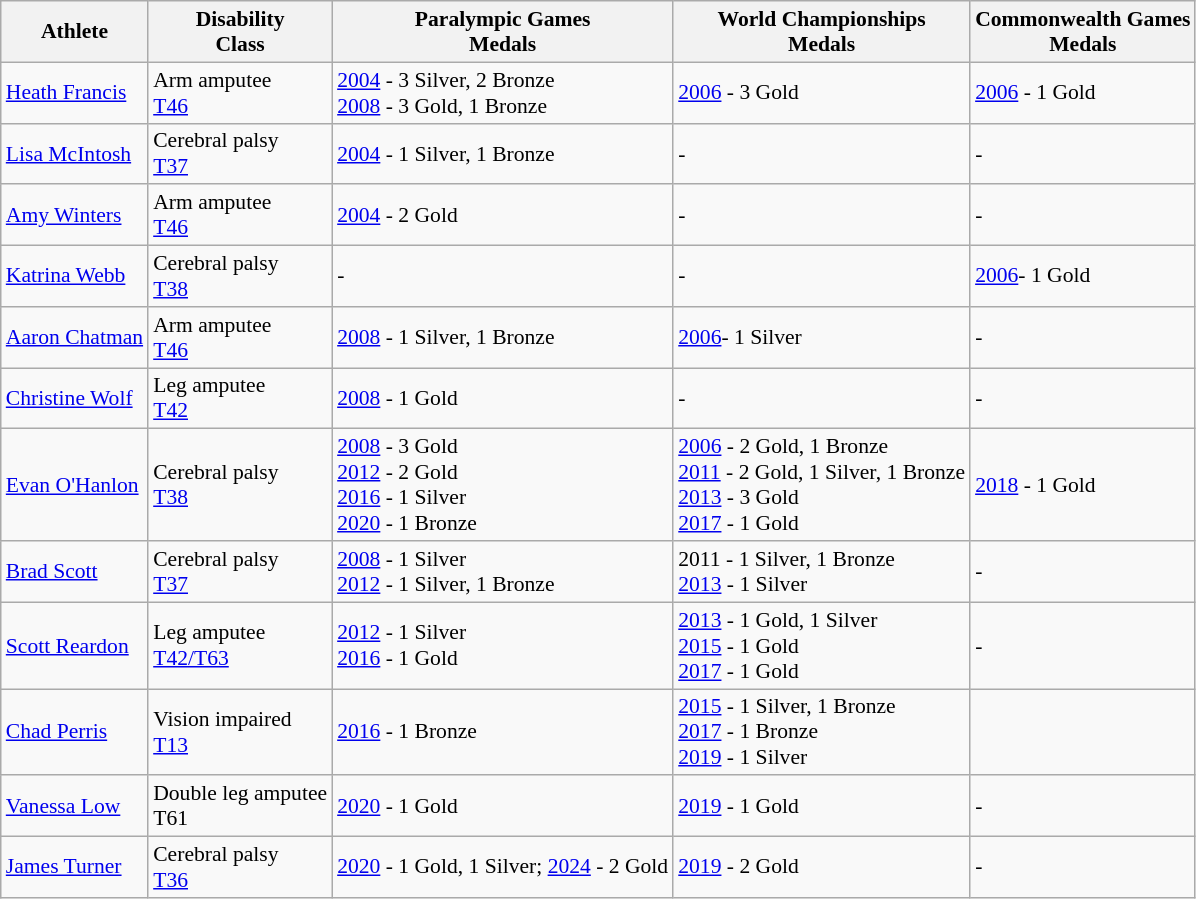<table class=wikitable style=font-size:90%>
<tr>
<th>Athlete</th>
<th>Disability <br>  Class</th>
<th>Paralympic Games <br> Medals</th>
<th>World Championships <br> Medals</th>
<th>Commonwealth Games <br>Medals</th>
</tr>
<tr>
<td><a href='#'>Heath Francis</a></td>
<td>Arm amputee <br> <a href='#'>T46</a></td>
<td><a href='#'>2004</a> - 3 Silver, 2 Bronze <br> <a href='#'>2008</a> - 3 Gold, 1 Bronze</td>
<td><a href='#'>2006</a> - 3 Gold</td>
<td><a href='#'>2006</a> - 1 Gold</td>
</tr>
<tr>
<td><a href='#'>Lisa McIntosh</a></td>
<td>Cerebral palsy <br> <a href='#'>T37</a></td>
<td><a href='#'>2004</a> - 1 Silver, 1 Bronze</td>
<td>-</td>
<td>-</td>
</tr>
<tr>
<td><a href='#'>Amy Winters</a></td>
<td>Arm amputee <br> <a href='#'>T46</a></td>
<td><a href='#'>2004</a> - 2 Gold</td>
<td>-</td>
<td>-</td>
</tr>
<tr>
<td><a href='#'>Katrina Webb</a></td>
<td>Cerebral palsy <br> <a href='#'>T38</a></td>
<td>-</td>
<td>-</td>
<td><a href='#'>2006</a>- 1 Gold</td>
</tr>
<tr>
<td><a href='#'>Aaron Chatman</a></td>
<td>Arm amputee <br> <a href='#'>T46</a></td>
<td><a href='#'>2008</a> - 1 Silver, 1 Bronze</td>
<td><a href='#'>2006</a>- 1 Silver</td>
<td>-</td>
</tr>
<tr>
<td><a href='#'>Christine Wolf</a></td>
<td>Leg amputee <br> <a href='#'>T42</a></td>
<td><a href='#'>2008</a> - 1 Gold</td>
<td>-</td>
<td>-</td>
</tr>
<tr>
<td><a href='#'>Evan O'Hanlon</a></td>
<td>Cerebral palsy <br> <a href='#'>T38</a></td>
<td><a href='#'>2008</a> - 3 Gold <br> <a href='#'>2012</a> - 2 Gold <br> <a href='#'>2016</a> - 1 Silver <br> <a href='#'>2020</a> - 1 Bronze</td>
<td><a href='#'>2006</a> - 2 Gold, 1 Bronze <br> <a href='#'>2011</a> - 2 Gold, 1 Silver, 1 Bronze <br> <a href='#'>2013</a> - 3 Gold <br> <a href='#'>2017</a> - 1 Gold</td>
<td><a href='#'>2018</a> - 1 Gold</td>
</tr>
<tr>
<td><a href='#'>Brad Scott</a></td>
<td>Cerebral palsy <br> <a href='#'>T37</a></td>
<td><a href='#'>2008</a> - 1 Silver <br> <a href='#'>2012</a> - 1 Silver, 1 Bronze</td>
<td>2011 - 1 Silver, 1 Bronze <br> <a href='#'>2013</a>  - 1 Silver</td>
<td>-</td>
</tr>
<tr>
<td><a href='#'>Scott Reardon</a></td>
<td>Leg amputee <br>  <a href='#'>T42/T63</a></td>
<td><a href='#'>2012</a> - 1 Silver <br>  <a href='#'>2016</a> - 1 Gold</td>
<td><a href='#'>2013</a>  - 1 Gold, 1 Silver <br> <a href='#'>2015</a> - 1 Gold <br> <a href='#'>2017</a> - 1 Gold</td>
<td>-</td>
</tr>
<tr>
<td><a href='#'>Chad Perris</a></td>
<td>Vision impaired <br> <a href='#'>T13</a></td>
<td><a href='#'>2016</a> - 1 Bronze</td>
<td><a href='#'>2015</a> - 1 Silver, 1 Bronze <br> <a href='#'>2017</a> - 1 Bronze <br> <a href='#'>2019</a> - 1 Silver</td>
</tr>
<tr>
<td><a href='#'>Vanessa Low</a></td>
<td>Double leg amputee <br> T61</td>
<td><a href='#'>2020</a> - 1 Gold</td>
<td><a href='#'>2019</a> - 1 Gold</td>
<td>-</td>
</tr>
<tr>
<td><a href='#'>James Turner</a></td>
<td>Cerebral palsy <br>  <a href='#'>T36</a></td>
<td><a href='#'>2020</a> - 1 Gold, 1 Silver; <a href='#'>2024</a> - 2 Gold</td>
<td><a href='#'>2019</a> - 2 Gold</td>
<td>-</td>
</tr>
</table>
